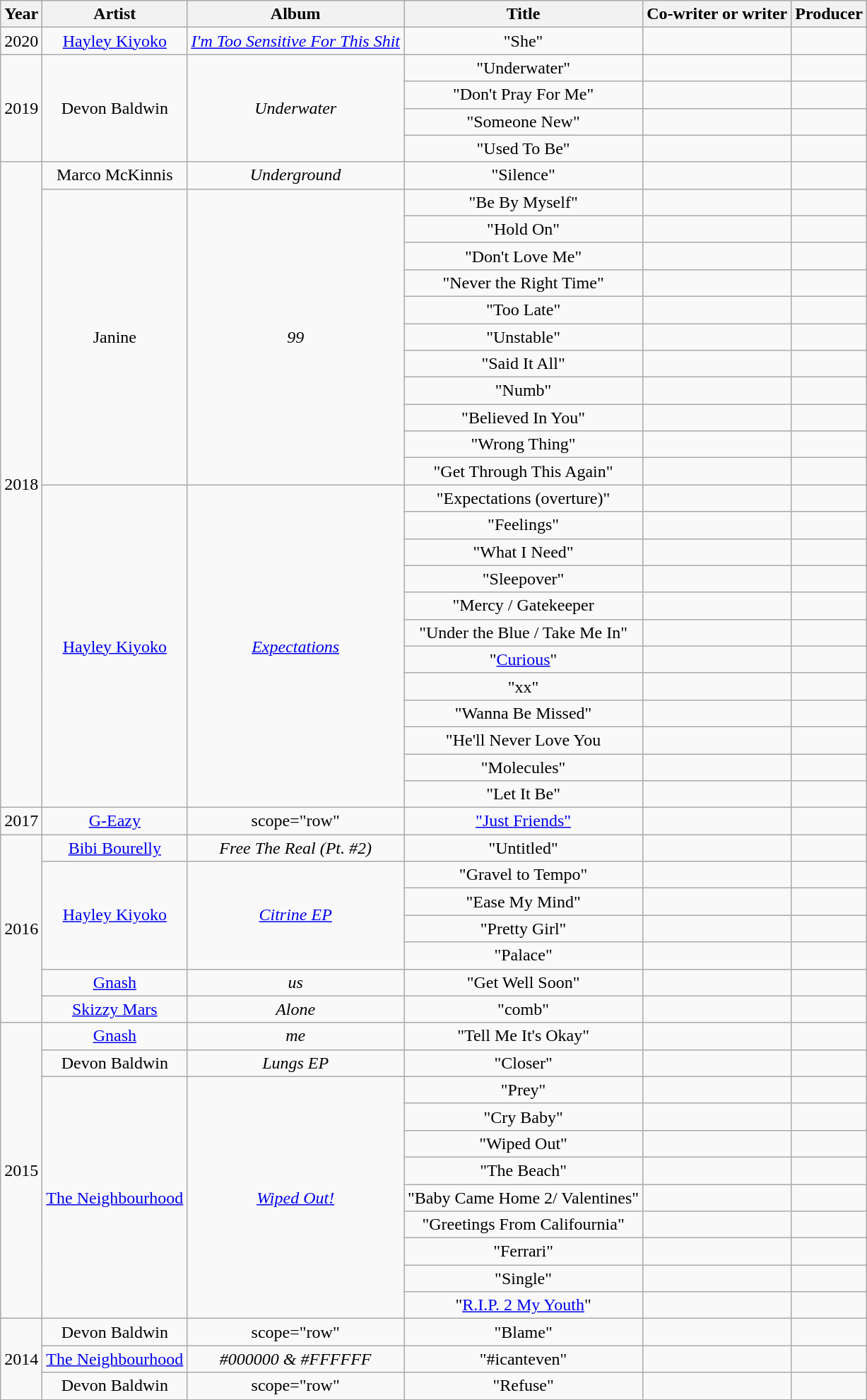<table class="wikitable plainrowheaders" style="text-align:center;">
<tr>
<th>Year</th>
<th>Artist</th>
<th>Album</th>
<th>Title</th>
<th>Co-writer or writer</th>
<th>Producer</th>
</tr>
<tr>
<td rowspan="1">2020</td>
<td rowspan="1"><a href='#'>Hayley Kiyoko</a></td>
<td rowspan="1"><em><a href='#'>I'm Too Sensitive For This Shit</a></em></td>
<td scope="row">"She"</td>
<td></td>
<td></td>
</tr>
<tr>
<td rowspan="4">2019</td>
<td rowspan="4">Devon Baldwin</td>
<td rowspan="4"><em>Underwater</em></td>
<td scope="row">"Underwater"</td>
<td></td>
<td></td>
</tr>
<tr>
<td scope="row">"Don't Pray For Me"</td>
<td></td>
<td></td>
</tr>
<tr>
<td scope="row">"Someone New"</td>
<td></td>
<td></td>
</tr>
<tr>
<td scope="row">"Used To Be"</td>
<td></td>
<td></td>
</tr>
<tr>
<td rowspan="24">2018</td>
<td scope="row">Marco McKinnis</td>
<td scope="row"><em>Underground</em></td>
<td scope="row">"Silence"</td>
<td></td>
<td></td>
</tr>
<tr>
<td rowspan="11">Janine</td>
<td rowspan="11"><em>99</em></td>
<td scope="row">"Be By Myself"</td>
<td></td>
<td></td>
</tr>
<tr>
<td scope="row">"Hold On"</td>
<td></td>
<td></td>
</tr>
<tr>
<td scope="row">"Don't Love Me"</td>
<td></td>
<td></td>
</tr>
<tr>
<td scope="row">"Never the Right Time"</td>
<td></td>
<td></td>
</tr>
<tr>
<td scope="row">"Too Late"</td>
<td></td>
<td></td>
</tr>
<tr>
<td scope="row">"Unstable"</td>
<td></td>
<td></td>
</tr>
<tr>
<td scope="row">"Said It All"</td>
<td></td>
<td></td>
</tr>
<tr>
<td scope="row">"Numb"</td>
<td></td>
<td></td>
</tr>
<tr>
<td scope="row">"Believed In You"</td>
<td></td>
<td></td>
</tr>
<tr>
<td scope="row">"Wrong Thing"</td>
<td></td>
<td></td>
</tr>
<tr>
<td scope="row">"Get Through This Again"</td>
<td></td>
<td></td>
</tr>
<tr>
<td rowspan="12"><a href='#'>Hayley Kiyoko</a></td>
<td rowspan="12"><em><a href='#'>Expectations</a></em></td>
<td scope="row">"Expectations (overture)"</td>
<td></td>
<td></td>
</tr>
<tr>
<td scope="row">"Feelings"</td>
<td></td>
<td></td>
</tr>
<tr>
<td scope="row">"What I Need"<br></td>
<td></td>
<td></td>
</tr>
<tr>
<td scope="row">"Sleepover"</td>
<td></td>
<td></td>
</tr>
<tr>
<td scope="row">"Mercy / Gatekeeper</td>
<td></td>
<td></td>
</tr>
<tr>
<td scope="row">"Under the Blue / Take Me In"</td>
<td></td>
<td></td>
</tr>
<tr>
<td scope="row">"<a href='#'>Curious</a>"</td>
<td></td>
<td></td>
</tr>
<tr>
<td scope="row">"xx"</td>
<td></td>
<td></td>
</tr>
<tr>
<td scope="row">"Wanna Be Missed"</td>
<td></td>
<td></td>
</tr>
<tr>
<td scope="row">"He'll Never Love You</td>
<td></td>
<td></td>
</tr>
<tr>
<td scope="row">"Molecules"</td>
<td></td>
<td></td>
</tr>
<tr>
<td scope="row">"Let It Be"</td>
<td></td>
<td></td>
</tr>
<tr>
<td scope="row">2017</td>
<td scope="row"><a href='#'>G-Eazy</a></td>
<td>scope="row" </td>
<td scope="row"><a href='#'>"Just Friends"</a><br></td>
<td></td>
<td></td>
</tr>
<tr>
<td rowspan="7">2016</td>
<td scope="row"><a href='#'>Bibi Bourelly</a></td>
<td scope="row"><em>Free The Real (Pt. #2)</em></td>
<td scope="row">"Untitled"</td>
<td></td>
<td></td>
</tr>
<tr>
<td rowspan="4"><a href='#'>Hayley Kiyoko</a></td>
<td rowspan="4"><em><a href='#'>Citrine EP</a></em></td>
<td scope="row">"Gravel to Tempo"</td>
<td></td>
<td></td>
</tr>
<tr>
<td scope="row">"Ease My Mind"</td>
<td></td>
<td></td>
</tr>
<tr>
<td scope="row">"Pretty Girl"</td>
<td></td>
<td></td>
</tr>
<tr>
<td scope="row">"Palace"</td>
<td></td>
<td></td>
</tr>
<tr>
<td scope="row"><a href='#'>Gnash</a></td>
<td scope="row"><em>us</em></td>
<td scope="row">"Get Well Soon"<br></td>
<td></td>
<td></td>
</tr>
<tr>
<td scope="row"><a href='#'>Skizzy Mars</a></td>
<td scope="row"><em>Alone</em></td>
<td scope="row">"comb"</td>
<td></td>
<td></td>
</tr>
<tr>
<td rowspan="11">2015</td>
<td scope="row"><a href='#'>Gnash</a></td>
<td scope="row"><em>me</em></td>
<td scope="row">"Tell Me It's Okay"</td>
<td></td>
<td></td>
</tr>
<tr>
<td scope="row">Devon Baldwin</td>
<td scope="row"><em>Lungs EP</em></td>
<td scope="row">"Closer"</td>
<td></td>
<td></td>
</tr>
<tr>
<td rowspan="9"><a href='#'>The Neighbourhood</a></td>
<td rowspan="9"><em><a href='#'>Wiped Out!</a></em></td>
<td scope="row">"Prey"</td>
<td></td>
<td></td>
</tr>
<tr>
<td scope="row">"Cry Baby"</td>
<td></td>
<td></td>
</tr>
<tr>
<td scope="row">"Wiped Out"</td>
<td></td>
<td></td>
</tr>
<tr>
<td scope="row">"The Beach"</td>
<td></td>
<td></td>
</tr>
<tr>
<td scope="row">"Baby Came Home 2/ Valentines"</td>
<td></td>
<td></td>
</tr>
<tr>
<td scope="row">"Greetings From Califournia"</td>
<td></td>
<td></td>
</tr>
<tr>
<td scope="row">"Ferrari"</td>
<td></td>
<td></td>
</tr>
<tr>
<td scope="row">"Single"</td>
<td></td>
<td></td>
</tr>
<tr>
<td scope="row">"<a href='#'>R.I.P. 2 My Youth</a>"</td>
<td></td>
<td></td>
</tr>
<tr>
<td rowspan="3">2014</td>
<td scope="row">Devon Baldwin</td>
<td>scope="row" </td>
<td scope="row">"Blame"</td>
<td></td>
<td></td>
</tr>
<tr>
<td scope="row"><a href='#'>The Neighbourhood</a></td>
<td scope="row"><em>#000000 & #FFFFFF</em></td>
<td scope="row">"#icanteven"<br></td>
<td></td>
<td></td>
</tr>
<tr>
<td scope="row">Devon Baldwin</td>
<td>scope="row" </td>
<td scope="row">"Refuse"</td>
<td></td>
<td></td>
</tr>
</table>
